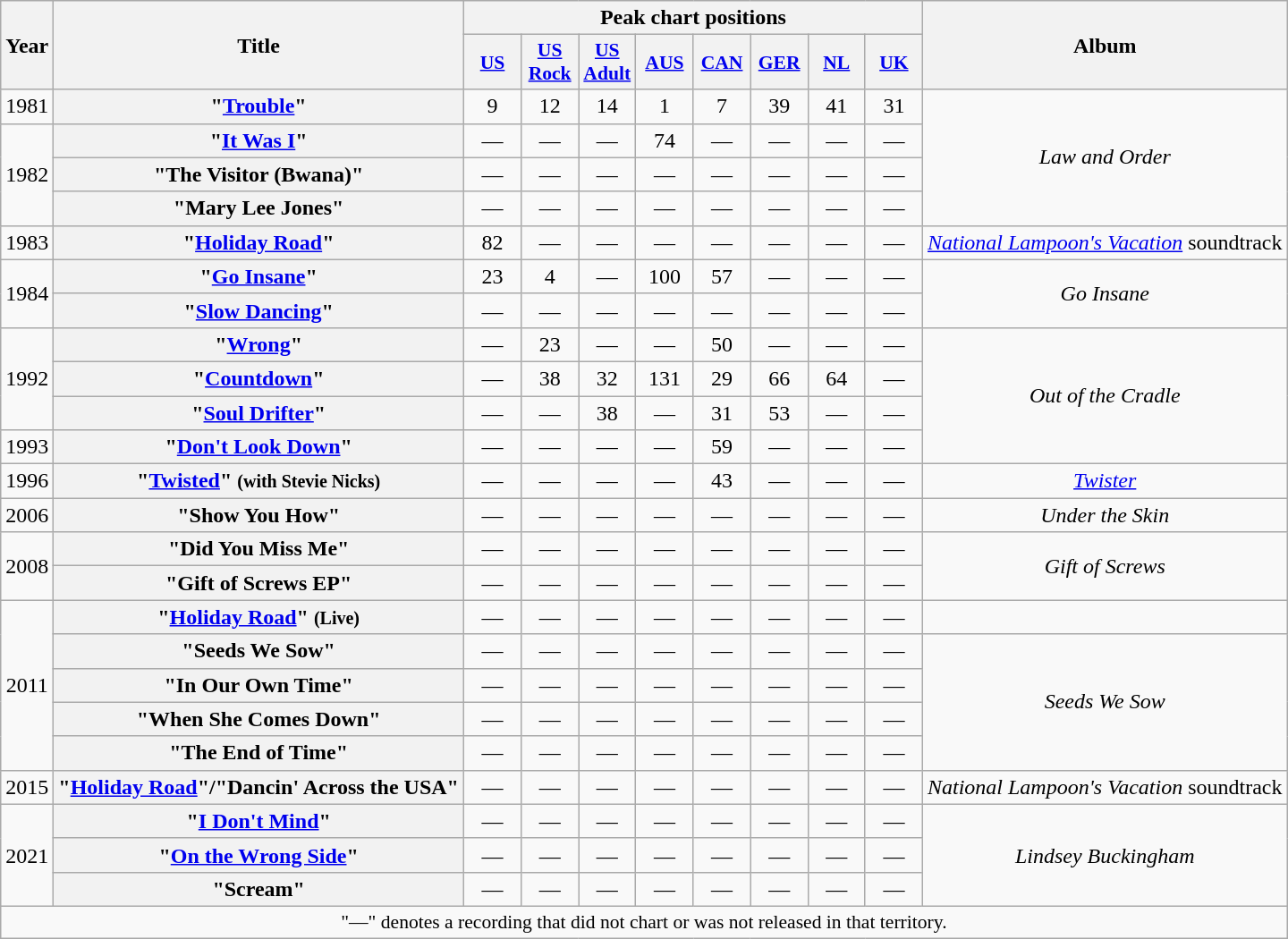<table class="wikitable plainrowheaders" style="text-align:center;">
<tr>
<th scope="col" rowspan="2">Year</th>
<th scope="col" rowspan="2">Title</th>
<th scope="col" colspan="8">Peak chart positions</th>
<th scope="col" rowspan="2">Album</th>
</tr>
<tr>
<th scope="col" style="width:2.5em;font-size:90%;"><a href='#'>US</a><br></th>
<th scope="col" style="width:2.5em;font-size:90%;"><a href='#'>US Rock</a><br></th>
<th scope="col" style="width:2.5em;font-size:90%;"><a href='#'>US Adult</a><br></th>
<th scope="col" style="width:2.5em;font-size:90%;"><a href='#'>AUS</a><br></th>
<th scope="col" style="width:2.5em;font-size:90%;"><a href='#'>CAN</a><br></th>
<th scope="col" style="width:2.5em;font-size:90%;"><a href='#'>GER</a><br></th>
<th scope="col" style="width:2.5em;font-size:90%;"><a href='#'>NL</a><br></th>
<th scope="col" style="width:2.5em;font-size:90%;"><a href='#'>UK</a><br></th>
</tr>
<tr>
<td>1981</td>
<th scope="row">"<a href='#'>Trouble</a>"</th>
<td>9</td>
<td>12</td>
<td>14</td>
<td>1</td>
<td>7</td>
<td>39</td>
<td>41</td>
<td>31</td>
<td rowspan="4"><em>Law and Order</em></td>
</tr>
<tr>
<td rowspan="3">1982</td>
<th scope="row">"<a href='#'>It Was I</a>"</th>
<td>—</td>
<td>—</td>
<td>—</td>
<td>74</td>
<td>—</td>
<td>—</td>
<td>—</td>
<td>—</td>
</tr>
<tr>
<th scope="row">"The Visitor (Bwana)"</th>
<td>—</td>
<td>—</td>
<td>—</td>
<td>—</td>
<td>—</td>
<td>—</td>
<td>—</td>
<td>—</td>
</tr>
<tr>
<th scope="row">"Mary Lee Jones"</th>
<td>—</td>
<td>—</td>
<td>—</td>
<td>—</td>
<td>—</td>
<td>—</td>
<td>—</td>
<td>—</td>
</tr>
<tr>
<td>1983</td>
<th scope="row">"<a href='#'>Holiday Road</a>"</th>
<td>82</td>
<td>—</td>
<td>—</td>
<td>—</td>
<td>—</td>
<td>—</td>
<td>—</td>
<td>—</td>
<td><em><a href='#'>National Lampoon's Vacation</a></em> soundtrack</td>
</tr>
<tr>
<td rowspan="2">1984</td>
<th scope="row">"<a href='#'>Go Insane</a>"</th>
<td>23</td>
<td>4</td>
<td>—</td>
<td>100</td>
<td>57</td>
<td>—</td>
<td>—</td>
<td>—</td>
<td rowspan="2"><em>Go Insane</em></td>
</tr>
<tr>
<th scope="row">"<a href='#'>Slow Dancing</a>"</th>
<td>—</td>
<td>—</td>
<td>—</td>
<td>—</td>
<td>—</td>
<td>—</td>
<td>—</td>
<td>—</td>
</tr>
<tr>
<td rowspan="3">1992</td>
<th scope="row">"<a href='#'>Wrong</a>"</th>
<td>—</td>
<td>23</td>
<td>—</td>
<td>—</td>
<td>50</td>
<td>—</td>
<td>—</td>
<td>—</td>
<td rowspan="4"><em>Out of the Cradle</em></td>
</tr>
<tr>
<th scope="row">"<a href='#'>Countdown</a>"</th>
<td>—</td>
<td>38</td>
<td>32</td>
<td>131</td>
<td>29</td>
<td>66</td>
<td>64</td>
<td>—</td>
</tr>
<tr>
<th scope="row">"<a href='#'>Soul Drifter</a>"</th>
<td>—</td>
<td>—</td>
<td>38</td>
<td>—</td>
<td>31</td>
<td>53</td>
<td>—</td>
<td>—</td>
</tr>
<tr>
<td>1993</td>
<th scope="row">"<a href='#'>Don't Look Down</a>"</th>
<td>—</td>
<td>—</td>
<td>—</td>
<td>—</td>
<td>59</td>
<td>—</td>
<td>—</td>
<td>—</td>
</tr>
<tr>
<td>1996</td>
<th scope="row">"<a href='#'>Twisted</a>" <small>(with Stevie Nicks)</small></th>
<td>—</td>
<td>—</td>
<td>—</td>
<td>—</td>
<td>43</td>
<td>—</td>
<td>—</td>
<td>—</td>
<td><em><a href='#'>Twister</a></em></td>
</tr>
<tr>
<td>2006</td>
<th scope="row">"Show You How"</th>
<td>—</td>
<td>—</td>
<td>—</td>
<td>—</td>
<td>—</td>
<td>—</td>
<td>—</td>
<td>—</td>
<td><em>Under the Skin</em></td>
</tr>
<tr>
<td rowspan="2">2008</td>
<th scope="row">"Did You Miss Me"</th>
<td>—</td>
<td>—</td>
<td>—</td>
<td>—</td>
<td>—</td>
<td>—</td>
<td>—</td>
<td>—</td>
<td rowspan="2"><em>Gift of Screws</em></td>
</tr>
<tr>
<th scope="row">"Gift of Screws EP"</th>
<td>—</td>
<td>—</td>
<td>—</td>
<td>—</td>
<td>—</td>
<td>—</td>
<td>—</td>
<td>—</td>
</tr>
<tr>
<td rowspan="5">2011</td>
<th scope="row">"<a href='#'>Holiday Road</a>" <small>(Live)</small></th>
<td>—</td>
<td>—</td>
<td>—</td>
<td>—</td>
<td>—</td>
<td>—</td>
<td>—</td>
<td>—</td>
<td></td>
</tr>
<tr>
<th scope="row">"Seeds We Sow"</th>
<td>—</td>
<td>—</td>
<td>—</td>
<td>—</td>
<td>—</td>
<td>—</td>
<td>—</td>
<td>—</td>
<td rowspan="4"><em>Seeds We Sow</em></td>
</tr>
<tr>
<th scope="row">"In Our Own Time"</th>
<td>—</td>
<td>—</td>
<td>—</td>
<td>—</td>
<td>—</td>
<td>—</td>
<td>—</td>
<td>—</td>
</tr>
<tr>
<th scope="row">"When She Comes Down"</th>
<td>—</td>
<td>—</td>
<td>—</td>
<td>—</td>
<td>—</td>
<td>—</td>
<td>—</td>
<td>—</td>
</tr>
<tr>
<th scope="row">"The End of Time"</th>
<td>—</td>
<td>—</td>
<td>—</td>
<td>—</td>
<td>—</td>
<td>—</td>
<td>—</td>
<td>—</td>
</tr>
<tr>
<td>2015</td>
<th scope="row">"<a href='#'>Holiday Road</a>"/"Dancin' Across the USA"</th>
<td>—</td>
<td>—</td>
<td>—</td>
<td>—</td>
<td>—</td>
<td>—</td>
<td>—</td>
<td>—</td>
<td><em>National Lampoon's Vacation</em> soundtrack</td>
</tr>
<tr>
<td rowspan="3">2021</td>
<th scope="row">"<a href='#'>I Don't Mind</a>"</th>
<td>—</td>
<td>—</td>
<td>—</td>
<td>—</td>
<td>—</td>
<td>—</td>
<td>—</td>
<td>—</td>
<td rowspan="3"><em>Lindsey Buckingham</em></td>
</tr>
<tr>
<th scope="row">"<a href='#'>On the Wrong Side</a>"</th>
<td>—</td>
<td>—</td>
<td>—</td>
<td>—</td>
<td>—</td>
<td>—</td>
<td>—</td>
<td>—</td>
</tr>
<tr>
<th scope="row">"Scream"</th>
<td>—</td>
<td>—</td>
<td>—</td>
<td>—</td>
<td>—</td>
<td>—</td>
<td>—</td>
<td>—</td>
</tr>
<tr>
<td colspan="11" style="font-size:90%">"—" denotes a recording that did not chart or was not released in that territory.</td>
</tr>
</table>
